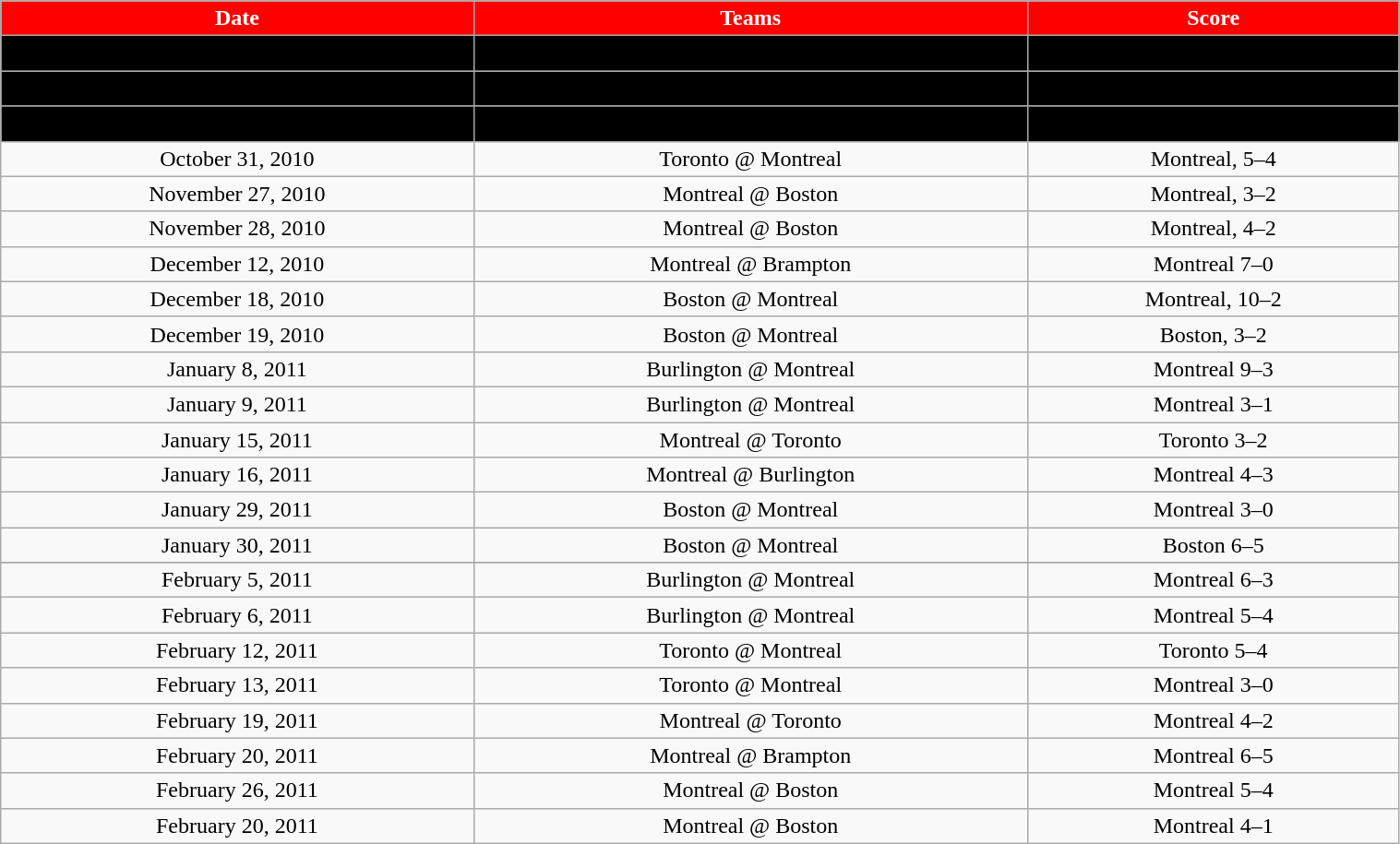<table class="wikitable" width="80%">
<tr align="center"  style="background:red;color:white;">
<td><strong>Date</strong></td>
<td><strong>Teams</strong></td>
<td><strong>Score</strong></td>
</tr>
<tr align="center" bgcolor=" ">
<td>October 23, 2010</td>
<td>Montreal @ Burlington</td>
<td>Montreal, 7–0</td>
</tr>
<tr align="center" bgcolor=" ">
<td>October 24, 2010</td>
<td>Montreal @ Brampton</td>
<td>Montreal, 6–5</td>
</tr>
<tr align="center" bgcolor=" ">
<td>October 30, 2010</td>
<td>Toronto @ Montreal</td>
<td>Montreal, 5–3</td>
</tr>
<tr align="center" bgcolor="">
<td>October 31, 2010</td>
<td>Toronto @ Montreal</td>
<td>Montreal, 5–4</td>
</tr>
<tr align="center" bgcolor="">
<td>November 27, 2010</td>
<td>Montreal @ Boston</td>
<td>Montreal, 3–2</td>
</tr>
<tr align="center" bgcolor="">
<td>November 28, 2010</td>
<td>Montreal @ Boston</td>
<td>Montreal, 4–2</td>
</tr>
<tr align="center" bgcolor="">
<td>December 12, 2010</td>
<td>Montreal @ Brampton</td>
<td>Montreal 7–0</td>
</tr>
<tr align="center" bgcolor="">
<td>December 18, 2010</td>
<td>Boston @ Montreal</td>
<td>Montreal, 10–2</td>
</tr>
<tr align="center" bgcolor="">
<td>December 19, 2010</td>
<td>Boston @ Montreal</td>
<td>Boston, 3–2</td>
</tr>
<tr align="center" bgcolor="">
<td>January 8, 2011</td>
<td>Burlington @ Montreal</td>
<td>Montreal 9–3</td>
</tr>
<tr align="center" bgcolor="">
<td>January 9, 2011</td>
<td>Burlington @ Montreal</td>
<td>Montreal 3–1</td>
</tr>
<tr align="center" bgcolor="">
<td>January 15, 2011</td>
<td>Montreal @ Toronto</td>
<td>Toronto 3–2</td>
</tr>
<tr align="center" bgcolor="">
<td>January 16, 2011</td>
<td>Montreal @ Burlington</td>
<td>Montreal 4–3</td>
</tr>
<tr align="center" bgcolor="">
<td>January 29, 2011</td>
<td>Boston @ Montreal</td>
<td>Montreal 3–0</td>
</tr>
<tr align="center" bgcolor="">
<td>January 30, 2011</td>
<td>Boston @ Montreal</td>
<td>Boston 6–5</td>
</tr>
<tr align="center" bgcolor="">
</tr>
<tr align="center" bgcolor="">
<td>February 5, 2011</td>
<td>Burlington @ Montreal</td>
<td>Montreal 6–3</td>
</tr>
<tr align="center" bgcolor="">
<td>February 6, 2011</td>
<td>Burlington @ Montreal</td>
<td>Montreal 5–4</td>
</tr>
<tr align="center" bgcolor="">
<td>February 12, 2011</td>
<td>Toronto @ Montreal</td>
<td>Toronto 5–4</td>
</tr>
<tr align="center" bgcolor="">
<td>February 13, 2011</td>
<td>Toronto @ Montreal</td>
<td>Montreal 3–0</td>
</tr>
<tr align="center" bgcolor="">
<td>February 19, 2011</td>
<td>Montreal @ Toronto</td>
<td>Montreal 4–2</td>
</tr>
<tr align="center" bgcolor="">
<td>February 20, 2011</td>
<td>Montreal @ Brampton</td>
<td>Montreal 6–5</td>
</tr>
<tr align="center" bgcolor="">
<td>February 26, 2011</td>
<td>Montreal @ Boston</td>
<td>Montreal 5–4</td>
</tr>
<tr align="center" bgcolor="">
<td>February 20, 2011</td>
<td>Montreal @ Boston</td>
<td>Montreal 4–1</td>
</tr>
</table>
